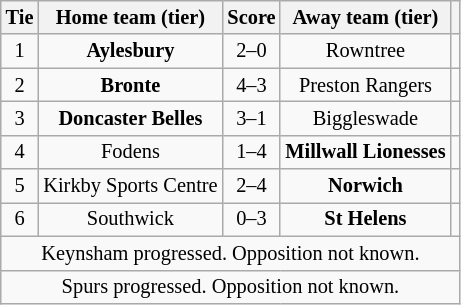<table class="wikitable" style="text-align:center; font-size:85%">
<tr>
<th>Tie</th>
<th>Home team (tier)</th>
<th>Score</th>
<th>Away team (tier)</th>
<th></th>
</tr>
<tr>
<td align="center">1</td>
<td><strong>Aylesbury</strong></td>
<td align="center">2–0</td>
<td>Rowntree</td>
<td></td>
</tr>
<tr>
<td align="center">2</td>
<td><strong>Bronte</strong></td>
<td align="center">4–3 </td>
<td>Preston Rangers</td>
<td></td>
</tr>
<tr>
<td align="center">3</td>
<td><strong>Doncaster Belles</strong></td>
<td align="center">3–1</td>
<td>Biggleswade</td>
<td></td>
</tr>
<tr>
<td align="center">4</td>
<td>Fodens</td>
<td align="center">1–4</td>
<td><strong>Millwall Lionesses</strong></td>
<td></td>
</tr>
<tr>
<td align="center">5</td>
<td>Kirkby Sports Centre</td>
<td align="center">2–4</td>
<td><strong>Norwich</strong></td>
<td></td>
</tr>
<tr>
<td align="center">6</td>
<td>Southwick</td>
<td align="center">0–3</td>
<td><strong>St Helens</strong></td>
<td></td>
</tr>
<tr>
<td colspan="5" align="center">Keynsham progressed. Opposition not known.</td>
</tr>
<tr>
<td colspan="5" align="center">Spurs progressed. Opposition not known.</td>
</tr>
</table>
